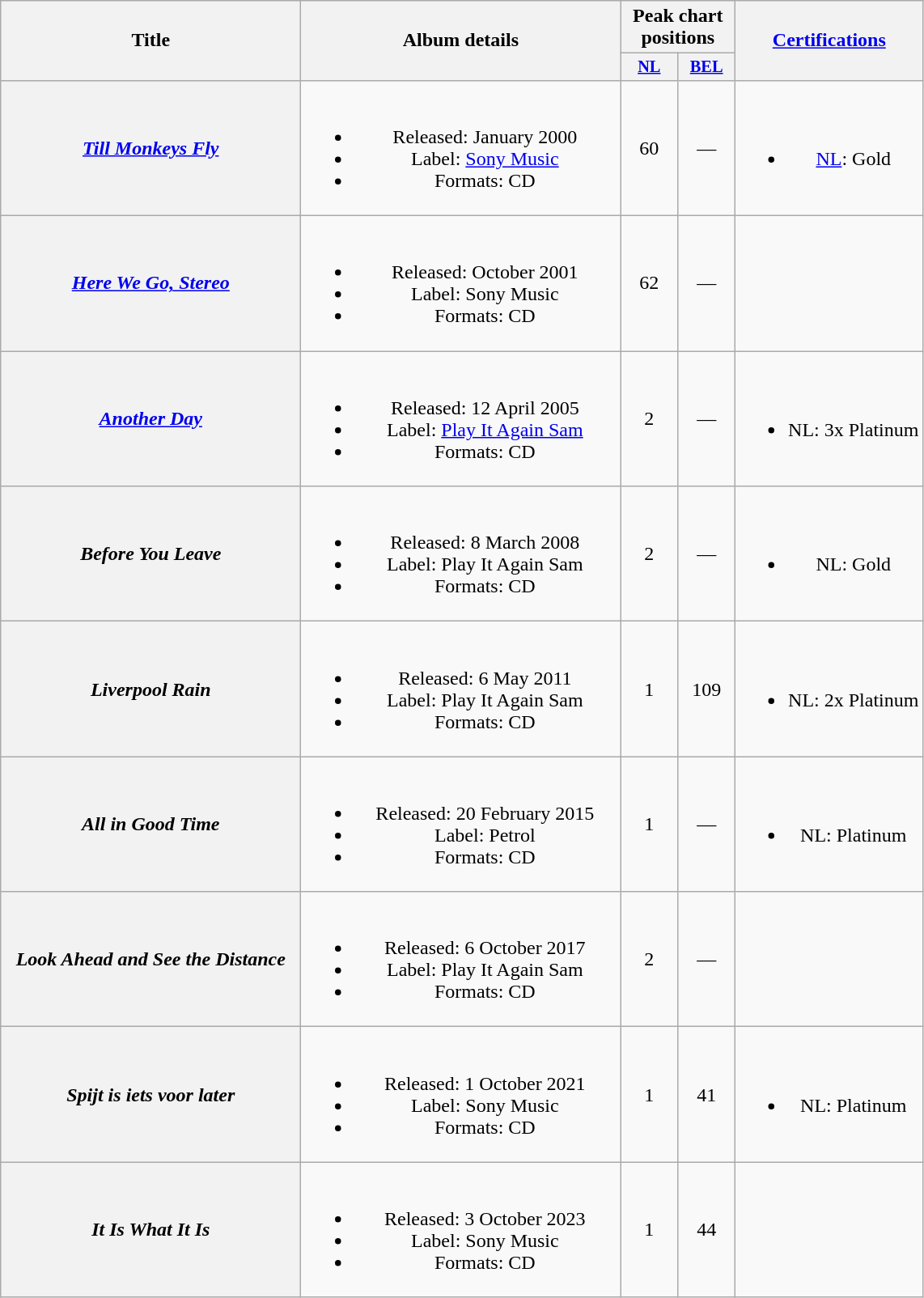<table class="wikitable plainrowheaders" border="1" style="text-align:center;">
<tr>
<th rowspan="2" scope="col" style="width:15em;">Title</th>
<th rowspan="2" scope="col" style="width:16em;">Album details</th>
<th colspan="2" scope="col">Peak chart positions</th>
<th rowspan="2" scope="col"><a href='#'>Certifications</a></th>
</tr>
<tr>
<th scope="col" style="width:3em;font-size:85%;"><a href='#'>NL</a><br></th>
<th scope="col" style="width:3em;font-size:85%;"><a href='#'>BEL</a><br></th>
</tr>
<tr>
<th scope="row"><em><a href='#'>Till Monkeys Fly</a></em></th>
<td><br><ul><li>Released: January 2000</li><li>Label: <a href='#'>Sony Music</a></li><li>Formats: CD</li></ul></td>
<td>60</td>
<td>—</td>
<td><br><ul><li><a href='#'>NL</a>: Gold</li></ul></td>
</tr>
<tr>
<th scope="row"><em><a href='#'>Here We Go, Stereo</a></em></th>
<td><br><ul><li>Released: October 2001</li><li>Label: Sony Music</li><li>Formats: CD</li></ul></td>
<td>62</td>
<td>—</td>
<td></td>
</tr>
<tr>
<th scope="row"><a href='#'><em>Another Day</em></a></th>
<td><br><ul><li>Released: 12 April 2005</li><li>Label: <a href='#'>Play It Again Sam</a></li><li>Formats: CD</li></ul></td>
<td>2</td>
<td>—</td>
<td><br><ul><li>NL: 3x Platinum</li></ul></td>
</tr>
<tr>
<th scope="row"><em>Before You Leave</em></th>
<td><br><ul><li>Released: 8 March 2008</li><li>Label: Play It Again Sam</li><li>Formats: CD</li></ul></td>
<td>2</td>
<td>—</td>
<td><br><ul><li>NL: Gold</li></ul></td>
</tr>
<tr>
<th scope="row"><em>Liverpool Rain</em></th>
<td><br><ul><li>Released: 6 May 2011</li><li>Label: Play It Again Sam</li><li>Formats: CD</li></ul></td>
<td>1</td>
<td>109</td>
<td><br><ul><li>NL: 2x Platinum</li></ul></td>
</tr>
<tr>
<th scope="row"><em>All in Good Time</em></th>
<td><br><ul><li>Released: 20 February 2015</li><li>Label: Petrol</li><li>Formats: CD</li></ul></td>
<td>1</td>
<td>—</td>
<td><br><ul><li>NL: Platinum</li></ul></td>
</tr>
<tr>
<th scope="row"><em>Look Ahead and See the Distance</em></th>
<td><br><ul><li>Released: 6 October 2017</li><li>Label: Play It Again Sam</li><li>Formats: CD</li></ul></td>
<td>2</td>
<td>—</td>
<td></td>
</tr>
<tr>
<th scope="row"><em>Spijt is iets voor later</em></th>
<td><br><ul><li>Released: 1 October 2021</li><li>Label: Sony Music</li><li>Formats: CD</li></ul></td>
<td>1</td>
<td>41</td>
<td><br><ul><li>NL: Platinum</li></ul></td>
</tr>
<tr>
<th scope="row"><em>It Is What It Is</em></th>
<td><br><ul><li>Released: 3 October 2023</li><li>Label: Sony Music</li><li>Formats: CD</li></ul></td>
<td>1</td>
<td>44</td>
<td></td>
</tr>
</table>
